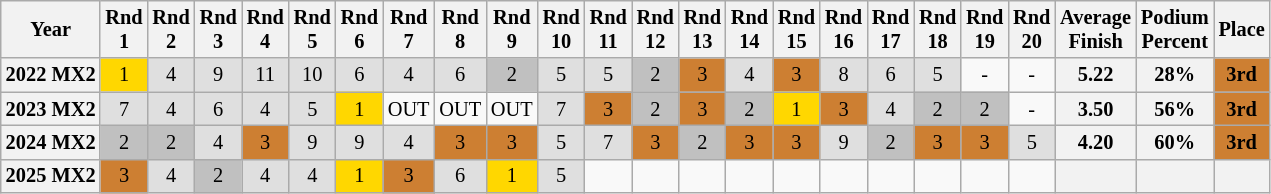<table class="wikitable" style="font-size: 85%; text-align:center">
<tr valign="top">
<th valign="middle">Year</th>
<th>Rnd<br>1</th>
<th>Rnd<br>2</th>
<th>Rnd<br>3</th>
<th>Rnd<br>4</th>
<th>Rnd<br>5</th>
<th>Rnd<br>6</th>
<th>Rnd<br>7</th>
<th>Rnd<br>8</th>
<th>Rnd<br>9</th>
<th>Rnd<br>10</th>
<th>Rnd<br>11</th>
<th>Rnd<br>12</th>
<th>Rnd<br>13</th>
<th>Rnd<br>14</th>
<th>Rnd<br>15</th>
<th>Rnd<br>16</th>
<th>Rnd<br>17</th>
<th>Rnd<br>18</th>
<th>Rnd<br>19</th>
<th>Rnd<br>20</th>
<th valign="middle">Average<br>Finish</th>
<th valign="middle">Podium<br>Percent</th>
<th valign="middle">Place</th>
</tr>
<tr>
<th>2022 MX2</th>
<td style="background:gold;">1</td>
<td style="background:#dfdfdf;">4</td>
<td style="background:#dfdfdf;">9</td>
<td style="background:#dfdfdf;">11</td>
<td style="background:#dfdfdf;">10</td>
<td style="background:#dfdfdf;">6</td>
<td style="background:#dfdfdf;">4</td>
<td style="background:#dfdfdf;">6</td>
<td style="background:silver;">2</td>
<td style="background:#dfdfdf;">5</td>
<td style="background:#dfdfdf;">5</td>
<td style="background:silver;">2</td>
<td style="background:#cd7f32;">3</td>
<td style="background:#dfdfdf;">4</td>
<td style="background:#cd7f32;">3</td>
<td style="background:#dfdfdf;">8</td>
<td style="background:#dfdfdf;">6</td>
<td style="background:#dfdfdf;">5</td>
<td>-</td>
<td>-</td>
<th>5.22</th>
<th>28%</th>
<th style="background:#cd7f32;">3rd</th>
</tr>
<tr>
<th>2023 MX2</th>
<td style="background:#dfdfdf;">7</td>
<td style="background:#dfdfdf;">4</td>
<td style="background:#dfdfdf;">6</td>
<td style="background:#dfdfdf;">4</td>
<td style="background:#dfdfdf;">5</td>
<td style="background:gold;">1</td>
<td>OUT</td>
<td>OUT</td>
<td>OUT</td>
<td style="background:#dfdfdf;">7</td>
<td style="background:#cd7f32;">3</td>
<td style="background:silver;">2</td>
<td style="background:#cd7f32;">3</td>
<td style="background:silver;">2</td>
<td style="background:gold;">1</td>
<td style="background:#cd7f32;">3</td>
<td style="background:#dfdfdf;">4</td>
<td style="background:silver;">2</td>
<td style="background:silver;">2</td>
<td>-</td>
<th>3.50</th>
<th>56%</th>
<th style="background:#cd7f32;">3rd</th>
</tr>
<tr>
<th>2024 MX2</th>
<td style="background:silver;">2</td>
<td style="background:silver;">2</td>
<td style="background:#dfdfdf;">4</td>
<td style="background:#cd7f32;">3</td>
<td style="background:#dfdfdf;">9</td>
<td style="background:#dfdfdf;">9</td>
<td style="background:#dfdfdf;">4</td>
<td style="background:#cd7f32;">3</td>
<td style="background:#cd7f32;">3</td>
<td style="background:#dfdfdf;">5</td>
<td style="background:#dfdfdf;">7</td>
<td style="background:#cd7f32;">3</td>
<td style="background:silver;">2</td>
<td style="background:#cd7f32;">3</td>
<td style="background:#cd7f32;">3</td>
<td style="background:#dfdfdf;">9</td>
<td style="background:silver;">2</td>
<td style="background:#cd7f32;">3</td>
<td style="background:#cd7f32;">3</td>
<td style="background:#dfdfdf;">5</td>
<th>4.20</th>
<th>60%</th>
<th style="background:#cd7f32;">3rd</th>
</tr>
<tr>
<th>2025 MX2</th>
<td style="background:#cd7f32;">3</td>
<td style="background:#dfdfdf;">4</td>
<td style="background:silver;">2</td>
<td style="background:#dfdfdf;">4</td>
<td style="background:#dfdfdf;">4</td>
<td style="background:gold;">1</td>
<td style="background:#cd7f32;">3</td>
<td style="background:#dfdfdf;">6</td>
<td style="background:gold;">1</td>
<td style="background:#dfdfdf;">5</td>
<td></td>
<td></td>
<td></td>
<td></td>
<td></td>
<td></td>
<td></td>
<td></td>
<td></td>
<td></td>
<th></th>
<th></th>
<th></th>
</tr>
</table>
